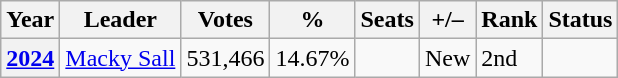<table class="wikitable">
<tr>
<th>Year</th>
<th>Leader</th>
<th>Votes</th>
<th>%</th>
<th>Seats</th>
<th>+/–</th>
<th>Rank</th>
<th>Status</th>
</tr>
<tr>
<th><a href='#'>2024</a></th>
<td><a href='#'>Macky Sall</a></td>
<td>531,466</td>
<td>14.67%</td>
<td></td>
<td>New</td>
<td>2nd</td>
<td></td>
</tr>
</table>
